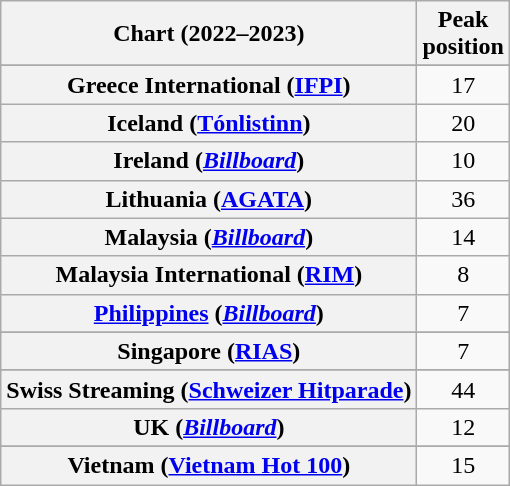<table class="wikitable sortable plainrowheaders" style="text-align:center">
<tr>
<th scope="col">Chart (2022–2023)</th>
<th scope="col">Peak<br>position</th>
</tr>
<tr>
</tr>
<tr>
</tr>
<tr>
</tr>
<tr>
</tr>
<tr>
</tr>
<tr>
<th scope="row">Greece International (<a href='#'>IFPI</a>)</th>
<td>17</td>
</tr>
<tr>
<th scope="row">Iceland (<a href='#'>Tónlistinn</a>)</th>
<td>20</td>
</tr>
<tr>
<th scope="row">Ireland (<em><a href='#'>Billboard</a></em>)</th>
<td>10</td>
</tr>
<tr>
<th scope="row">Lithuania (<a href='#'>AGATA</a>)</th>
<td>36</td>
</tr>
<tr>
<th scope="row">Malaysia (<em><a href='#'>Billboard</a></em>)</th>
<td>14</td>
</tr>
<tr>
<th scope="row">Malaysia International (<a href='#'>RIM</a>)</th>
<td>8</td>
</tr>
<tr>
<th scope="row"><a href='#'>Philippines</a> (<em><a href='#'>Billboard</a></em>)</th>
<td>7</td>
</tr>
<tr>
</tr>
<tr>
<th scope="row">Singapore (<a href='#'>RIAS</a>)</th>
<td>7</td>
</tr>
<tr>
</tr>
<tr>
</tr>
<tr>
</tr>
<tr>
<th scope="row">Swiss Streaming (<a href='#'>Schweizer Hitparade</a>)</th>
<td>44</td>
</tr>
<tr>
<th scope="row">UK (<em><a href='#'>Billboard</a></em>)</th>
<td>12</td>
</tr>
<tr>
</tr>
<tr>
</tr>
<tr>
</tr>
<tr>
<th scope="row">Vietnam (<a href='#'>Vietnam Hot 100</a>)</th>
<td>15</td>
</tr>
</table>
